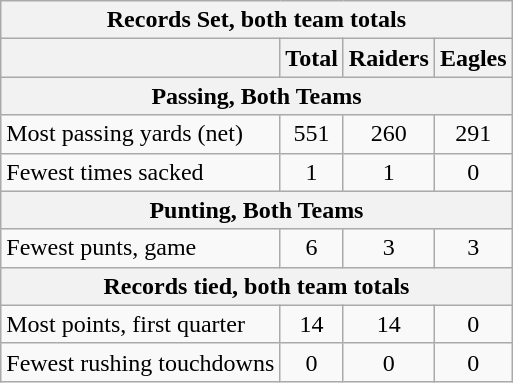<table class="wikitable">
<tr>
<th colspan=4>Records Set, both team totals</th>
</tr>
<tr>
<th></th>
<th>Total</th>
<th>Raiders</th>
<th>Eagles</th>
</tr>
<tr>
<th colspan=4>Passing, Both Teams</th>
</tr>
<tr align=center>
<td align=left>Most passing yards (net)</td>
<td>551</td>
<td>260</td>
<td>291</td>
</tr>
<tr align=center>
<td align=left>Fewest times sacked</td>
<td>1</td>
<td>1</td>
<td>0</td>
</tr>
<tr>
<th colspan=4>Punting, Both Teams</th>
</tr>
<tr align=center>
<td align=left>Fewest punts, game</td>
<td>6</td>
<td>3</td>
<td>3</td>
</tr>
<tr>
<th colspan=4>Records tied, both team totals</th>
</tr>
<tr align=center>
<td align=left>Most points, first quarter</td>
<td>14</td>
<td>14</td>
<td>0</td>
</tr>
<tr align=center>
<td align=left>Fewest rushing touchdowns</td>
<td>0</td>
<td>0</td>
<td>0</td>
</tr>
</table>
